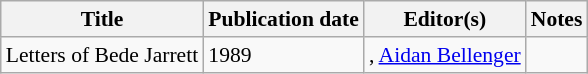<table class="wikitable sortable" style="font-size:90%; text-align:left">
<tr>
<th>Title</th>
<th>Publication date</th>
<th>Editor(s)</th>
<th>Notes</th>
</tr>
<tr>
<td>Letters of Bede Jarrett</td>
<td>1989</td>
<td>, <a href='#'>Aidan Bellenger</a></td>
<td></td>
</tr>
</table>
